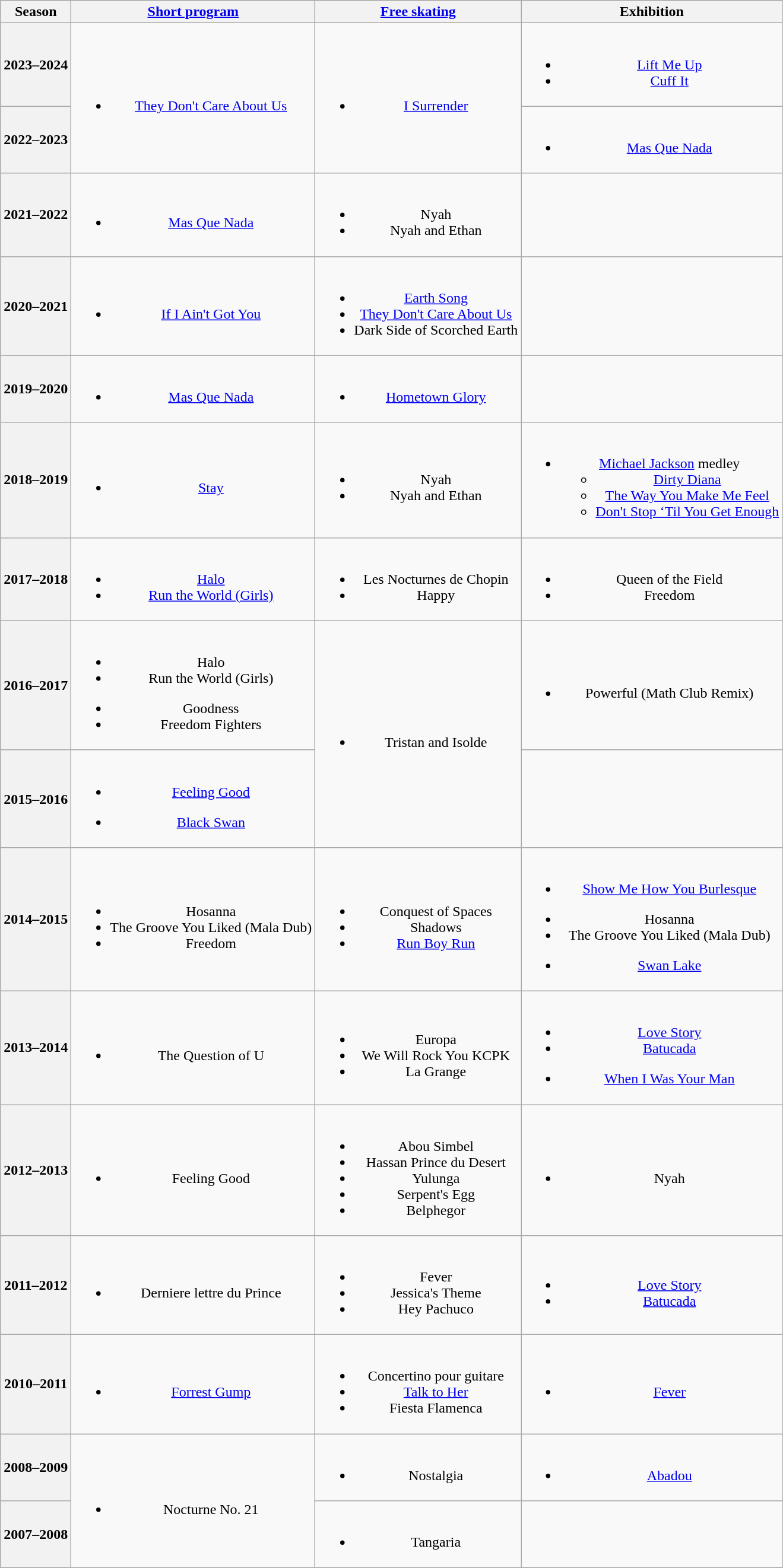<table class="wikitable" style="text-align:center">
<tr>
<th>Season</th>
<th><a href='#'>Short program</a></th>
<th><a href='#'>Free skating</a></th>
<th>Exhibition</th>
</tr>
<tr>
<th>2023–2024 <br> </th>
<td rowspan=2><br><ul><li><a href='#'>They Don't Care About Us</a> <br></li></ul></td>
<td rowspan=2><br><ul><li><a href='#'>I Surrender</a> <br></li></ul></td>
<td><br><ul><li><a href='#'>Lift Me Up</a> <br></li><li><a href='#'>Cuff It</a> <br></li></ul></td>
</tr>
<tr>
<th>2022–2023 <br> </th>
<td><br><ul><li><a href='#'>Mas Que Nada</a> <br></li></ul></td>
</tr>
<tr>
<th>2021–2022 <br> </th>
<td><br><ul><li><a href='#'>Mas Que Nada</a> <br></li></ul></td>
<td><br><ul><li>Nyah <br></li><li>Nyah and Ethan <br></li></ul></td>
<td></td>
</tr>
<tr>
<th>2020–2021 <br> </th>
<td><br><ul><li><a href='#'>If I Ain't Got You</a> <br></li></ul></td>
<td><br><ul><li><a href='#'>Earth Song</a></li><li><a href='#'>They Don't Care About Us</a> <br></li><li>Dark Side of Scorched Earth <br></li></ul></td>
<td></td>
</tr>
<tr>
<th>2019–2020 <br></th>
<td><br><ul><li><a href='#'>Mas Que Nada</a> <br></li></ul></td>
<td><br><ul><li><a href='#'>Hometown Glory</a> <br></li></ul></td>
<td></td>
</tr>
<tr>
<th>2018–2019 <br></th>
<td><br><ul><li><a href='#'>Stay</a> <br></li></ul></td>
<td><br><ul><li>Nyah <br></li><li>Nyah and Ethan <br></li></ul></td>
<td><br><ul><li><a href='#'>Michael Jackson</a> medley<ul><li><a href='#'>Dirty Diana</a></li><li><a href='#'>The Way You Make Me Feel</a></li><li><a href='#'>Don't Stop ‘Til You Get Enough</a></li></ul></li></ul></td>
</tr>
<tr>
<th>2017–2018 <br></th>
<td><br><ul><li><a href='#'>Halo</a> <br></li><li><a href='#'>Run the World (Girls)</a> <br></li></ul></td>
<td><br><ul><li>Les Nocturnes de Chopin</li><li>Happy <br></li></ul></td>
<td><br><ul><li>Queen of the Field <br></li><li>Freedom</li></ul></td>
</tr>
<tr>
<th>2016–2017 <br></th>
<td><br><ul><li>Halo <br></li><li>Run the World (Girls) <br></li></ul><ul><li>Goodness <br></li><li>Freedom Fighters <br></li></ul></td>
<td rowspan=2><br><ul><li>Tristan and Isolde <br></li></ul></td>
<td><br><ul><li>Powerful (Math Club Remix) <br></li></ul></td>
</tr>
<tr>
<th>2015–2016 <br></th>
<td><br><ul><li><a href='#'>Feeling Good</a> <br></li></ul><ul><li><a href='#'>Black Swan</a> <br></li></ul></td>
<td></td>
</tr>
<tr>
<th>2014–2015 <br> </th>
<td><br><ul><li>Hosanna <br></li><li>The Groove You Liked (Mala Dub) <br></li><li>Freedom</li></ul></td>
<td><br><ul><li>Conquest of Spaces</li><li>Shadows</li><li><a href='#'>Run Boy Run</a> <br></li></ul></td>
<td><br><ul><li><a href='#'>Show Me How You Burlesque</a> <br></li></ul><ul><li>Hosanna <br></li><li>The Groove You Liked (Mala Dub) <br></li></ul><ul><li><a href='#'>Swan Lake</a> <br></li></ul></td>
</tr>
<tr>
<th>2013–2014 <br> </th>
<td><br><ul><li>The Question of U <br></li></ul></td>
<td><br><ul><li>Europa <br></li><li>We Will Rock You KCPK</li><li>La Grange <br></li></ul></td>
<td><br><ul><li><a href='#'>Love Story</a> <br></li><li><a href='#'>Batucada</a></li></ul><ul><li><a href='#'>When I Was Your Man</a> <br></li></ul></td>
</tr>
<tr>
<th>2012–2013 <br> </th>
<td><br><ul><li>Feeling Good <br></li></ul></td>
<td><br><ul><li>Abou Simbel</li><li>Hassan Prince du Desert <br></li><li>Yulunga</li><li>Serpent's Egg <br></li><li>Belphegor <br></li></ul></td>
<td><br><ul><li>Nyah <br></li></ul></td>
</tr>
<tr>
<th>2011–2012 <br> </th>
<td><br><ul><li>Derniere lettre du Prince <br></li></ul></td>
<td><br><ul><li>Fever</li><li>Jessica's Theme <br></li><li>Hey Pachuco <br></li></ul></td>
<td><br><ul><li><a href='#'>Love Story</a> <br></li><li><a href='#'>Batucada</a></li></ul></td>
</tr>
<tr>
<th>2010–2011 <br> </th>
<td><br><ul><li><a href='#'>Forrest Gump</a> <br></li></ul></td>
<td><br><ul><li>Concertino pour guitare <br></li><li><a href='#'>Talk to Her</a></li><li>Fiesta Flamenca</li></ul></td>
<td><br><ul><li><a href='#'>Fever</a> <br></li></ul></td>
</tr>
<tr>
<th>2008–2009 <br> </th>
<td rowspan=2><br><ul><li>Nocturne No. 21 <br></li></ul></td>
<td><br><ul><li>Nostalgia <br></li></ul></td>
<td><br><ul><li><a href='#'>Abadou</a> <br></li></ul></td>
</tr>
<tr>
<th>2007–2008</th>
<td><br><ul><li>Tangaria <br></li></ul></td>
<td></td>
</tr>
</table>
